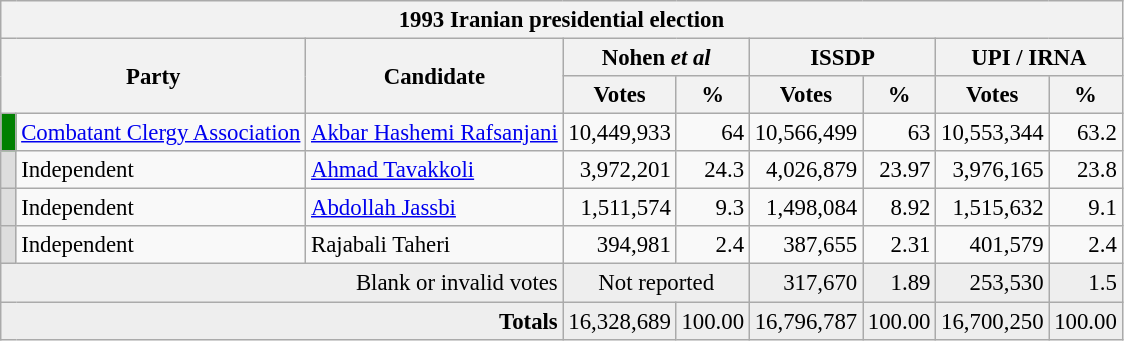<table class="wikitable" style="font-size:95%;">
<tr>
<th colspan="10">1993 Iranian presidential election</th>
</tr>
<tr>
<th rowspan="2" colspan="2">Party</th>
<th rowspan="2">Candidate</th>
<th colspan="2">Nohen <em>et al</em></th>
<th colspan="2"><abbr>ISSDP</abbr></th>
<th colspan="2"><abbr>UPI</abbr> / <abbr>IRNA</abbr></th>
</tr>
<tr>
<th>Votes</th>
<th>%</th>
<th>Votes</th>
<th>%</th>
<th>Votes</th>
<th>%</th>
</tr>
<tr>
<th style="background:Green; width:3px;"></th>
<td><a href='#'>Combatant Clergy Association</a></td>
<td><a href='#'>Akbar Hashemi Rafsanjani</a></td>
<td style="text-align:right;">10,449,933</td>
<td style="text-align:right;">64</td>
<td style="text-align:right;">10,566,499</td>
<td style="text-align:right;">63</td>
<td style="text-align:right;">10,553,344</td>
<td style="text-align:right;">63.2</td>
</tr>
<tr>
<th style="background:#DDDDDD; width:3px;"></th>
<td>Independent</td>
<td><a href='#'>Ahmad Tavakkoli</a></td>
<td style="text-align:right;">3,972,201</td>
<td style="text-align:right;">24.3</td>
<td style="text-align:right;">4,026,879</td>
<td style="text-align:right;">23.97</td>
<td style="text-align:right;">3,976,165</td>
<td style="text-align:right;">23.8</td>
</tr>
<tr>
<th style="background:#DDDDDD; width:3px;"></th>
<td>Independent</td>
<td><a href='#'>Abdollah Jassbi</a></td>
<td style="text-align:right;">1,511,574</td>
<td style="text-align:right;">9.3</td>
<td style="text-align:right;">1,498,084</td>
<td style="text-align:right;">8.92</td>
<td style="text-align:right;">1,515,632</td>
<td style="text-align:right;">9.1</td>
</tr>
<tr>
<th style="background:#DDDDDD; width:3px;"></th>
<td>Independent</td>
<td>Rajabali Taheri</td>
<td style="text-align:right;">394,981</td>
<td style="text-align:right;">2.4</td>
<td style="text-align:right;">387,655</td>
<td style="text-align:right;">2.31</td>
<td style="text-align:right;">401,579</td>
<td style="text-align:right;">2.4</td>
</tr>
<tr style="background:#eee">
<td colspan="3" style="text-align:right;">Blank or invalid votes</td>
<td style="text-align:center;" colspan=2>Not reported</td>
<td style="text-align:right;">317,670</td>
<td style="text-align:right;">1.89</td>
<td style="text-align:right;">253,530</td>
<td style="text-align:right;">1.5</td>
</tr>
<tr style="background:#eee">
<td colspan="3" style="text-align:right;"><strong>Totals</strong></td>
<td style="text-align:right;">16,328,689</td>
<td style="text-align:right;">100.00</td>
<td style="text-align:right;">16,796,787</td>
<td style="text-align:right;">100.00</td>
<td style="text-align:right;">16,700,250</td>
<td style="text-align:right;">100.00</td>
</tr>
</table>
